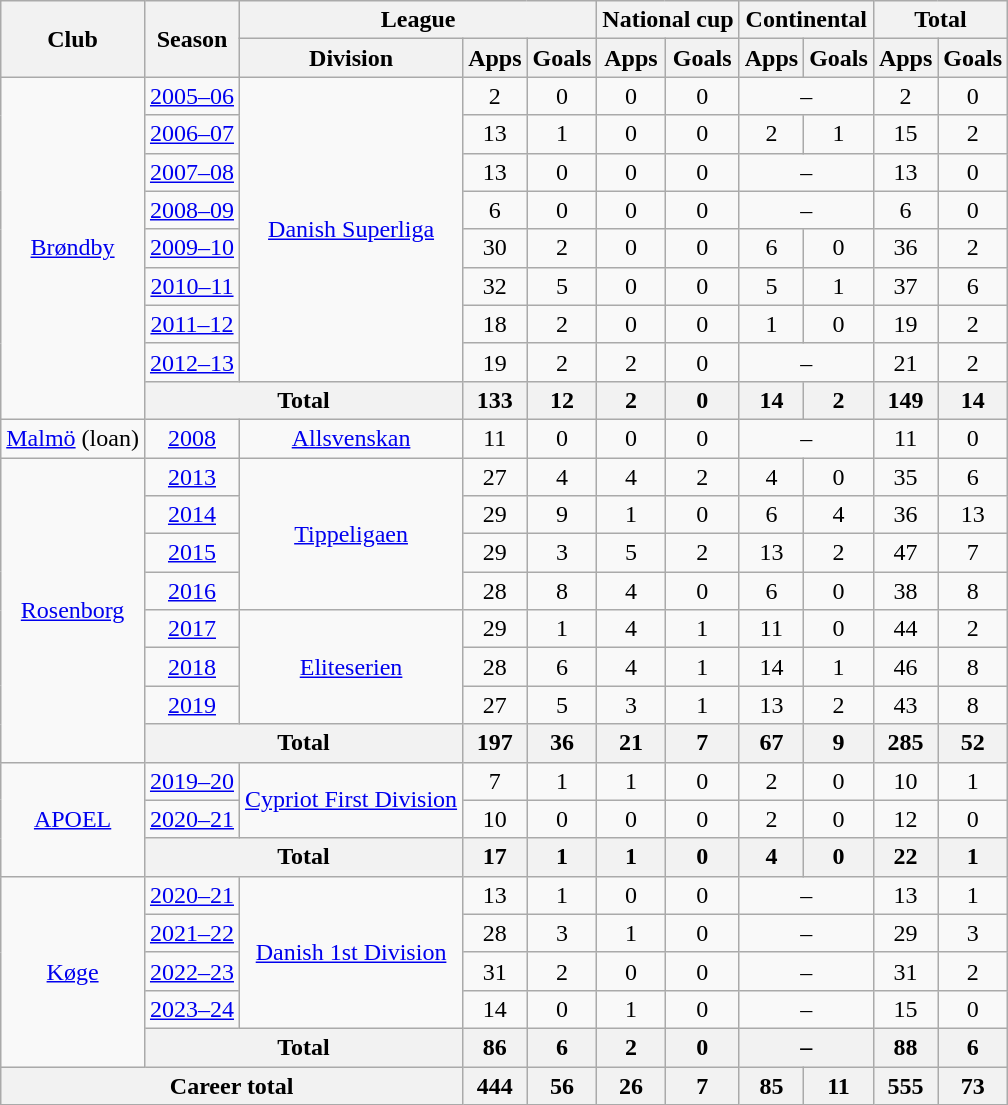<table class="wikitable" style="text-align: center">
<tr>
<th rowspan="2">Club</th>
<th rowspan="2">Season</th>
<th colspan="3">League</th>
<th colspan="2">National cup</th>
<th colspan="2">Continental</th>
<th colspan="2">Total</th>
</tr>
<tr>
<th>Division</th>
<th>Apps</th>
<th>Goals</th>
<th>Apps</th>
<th>Goals</th>
<th>Apps</th>
<th>Goals</th>
<th>Apps</th>
<th>Goals</th>
</tr>
<tr>
<td rowspan="9"><a href='#'>Brøndby</a></td>
<td><a href='#'>2005–06</a></td>
<td rowspan="8"><a href='#'>Danish Superliga</a></td>
<td>2</td>
<td>0</td>
<td>0</td>
<td>0</td>
<td colspan="2">–</td>
<td>2</td>
<td>0</td>
</tr>
<tr>
<td><a href='#'>2006–07</a></td>
<td>13</td>
<td>1</td>
<td>0</td>
<td>0</td>
<td>2</td>
<td>1</td>
<td>15</td>
<td>2</td>
</tr>
<tr>
<td><a href='#'>2007–08</a></td>
<td>13</td>
<td>0</td>
<td>0</td>
<td>0</td>
<td colspan="2">–</td>
<td>13</td>
<td>0</td>
</tr>
<tr>
<td><a href='#'>2008–09</a></td>
<td>6</td>
<td>0</td>
<td>0</td>
<td>0</td>
<td colspan="2">–</td>
<td>6</td>
<td>0</td>
</tr>
<tr>
<td><a href='#'>2009–10</a></td>
<td>30</td>
<td>2</td>
<td>0</td>
<td>0</td>
<td>6</td>
<td>0</td>
<td>36</td>
<td>2</td>
</tr>
<tr>
<td><a href='#'>2010–11</a></td>
<td>32</td>
<td>5</td>
<td>0</td>
<td>0</td>
<td>5</td>
<td>1</td>
<td>37</td>
<td>6</td>
</tr>
<tr>
<td><a href='#'>2011–12</a></td>
<td>18</td>
<td>2</td>
<td>0</td>
<td>0</td>
<td>1</td>
<td>0</td>
<td>19</td>
<td>2</td>
</tr>
<tr>
<td><a href='#'>2012–13</a></td>
<td>19</td>
<td>2</td>
<td>2</td>
<td>0</td>
<td colspan="2">–</td>
<td>21</td>
<td>2</td>
</tr>
<tr>
<th colspan="2">Total</th>
<th>133</th>
<th>12</th>
<th>2</th>
<th>0</th>
<th>14</th>
<th>2</th>
<th>149</th>
<th>14</th>
</tr>
<tr>
<td><a href='#'>Malmö</a> (loan)</td>
<td><a href='#'>2008</a></td>
<td><a href='#'>Allsvenskan</a></td>
<td>11</td>
<td>0</td>
<td>0</td>
<td>0</td>
<td colspan="2">–</td>
<td>11</td>
<td>0</td>
</tr>
<tr>
<td rowspan="8"><a href='#'>Rosenborg</a></td>
<td><a href='#'>2013</a></td>
<td rowspan="4"><a href='#'>Tippeligaen</a></td>
<td>27</td>
<td>4</td>
<td>4</td>
<td>2</td>
<td>4</td>
<td>0</td>
<td>35</td>
<td>6</td>
</tr>
<tr>
<td><a href='#'>2014</a></td>
<td>29</td>
<td>9</td>
<td>1</td>
<td>0</td>
<td>6</td>
<td>4</td>
<td>36</td>
<td>13</td>
</tr>
<tr>
<td><a href='#'>2015</a></td>
<td>29</td>
<td>3</td>
<td>5</td>
<td>2</td>
<td>13</td>
<td>2</td>
<td>47</td>
<td>7</td>
</tr>
<tr>
<td><a href='#'>2016</a></td>
<td>28</td>
<td>8</td>
<td>4</td>
<td>0</td>
<td>6</td>
<td>0</td>
<td>38</td>
<td>8</td>
</tr>
<tr>
<td><a href='#'>2017</a></td>
<td rowspan="3"><a href='#'>Eliteserien</a></td>
<td>29</td>
<td>1</td>
<td>4</td>
<td>1</td>
<td>11</td>
<td>0</td>
<td>44</td>
<td>2</td>
</tr>
<tr>
<td><a href='#'>2018</a></td>
<td>28</td>
<td>6</td>
<td>4</td>
<td>1</td>
<td>14</td>
<td>1</td>
<td>46</td>
<td>8</td>
</tr>
<tr>
<td><a href='#'>2019</a></td>
<td>27</td>
<td>5</td>
<td>3</td>
<td>1</td>
<td>13</td>
<td>2</td>
<td>43</td>
<td>8</td>
</tr>
<tr>
<th colspan="2">Total</th>
<th>197</th>
<th>36</th>
<th>21</th>
<th>7</th>
<th>67</th>
<th>9</th>
<th>285</th>
<th>52</th>
</tr>
<tr>
<td rowspan="3"><a href='#'>APOEL</a></td>
<td><a href='#'>2019–20</a></td>
<td rowspan="2"><a href='#'>Cypriot First Division</a></td>
<td>7</td>
<td>1</td>
<td>1</td>
<td>0</td>
<td>2</td>
<td>0</td>
<td>10</td>
<td>1</td>
</tr>
<tr>
<td><a href='#'>2020–21</a></td>
<td>10</td>
<td>0</td>
<td>0</td>
<td>0</td>
<td>2</td>
<td>0</td>
<td>12</td>
<td>0</td>
</tr>
<tr>
<th colspan="2">Total</th>
<th>17</th>
<th>1</th>
<th>1</th>
<th>0</th>
<th>4</th>
<th>0</th>
<th>22</th>
<th>1</th>
</tr>
<tr>
<td rowspan="5"><a href='#'>Køge</a></td>
<td><a href='#'>2020–21</a></td>
<td rowspan="4"><a href='#'>Danish 1st Division</a></td>
<td>13</td>
<td>1</td>
<td>0</td>
<td>0</td>
<td colspan="2">–</td>
<td>13</td>
<td>1</td>
</tr>
<tr>
<td><a href='#'>2021–22</a></td>
<td>28</td>
<td>3</td>
<td>1</td>
<td>0</td>
<td colspan="2">–</td>
<td>29</td>
<td>3</td>
</tr>
<tr>
<td><a href='#'>2022–23</a></td>
<td>31</td>
<td>2</td>
<td>0</td>
<td>0</td>
<td colspan="2">–</td>
<td>31</td>
<td>2</td>
</tr>
<tr>
<td><a href='#'>2023–24</a></td>
<td>14</td>
<td>0</td>
<td>1</td>
<td>0</td>
<td colspan="2">–</td>
<td>15</td>
<td>0</td>
</tr>
<tr>
<th colspan="2">Total</th>
<th>86</th>
<th>6</th>
<th>2</th>
<th>0</th>
<th colspan="2">–</th>
<th>88</th>
<th>6</th>
</tr>
<tr>
<th colspan="3">Career total</th>
<th>444</th>
<th>56</th>
<th>26</th>
<th>7</th>
<th>85</th>
<th>11</th>
<th>555</th>
<th>73</th>
</tr>
</table>
